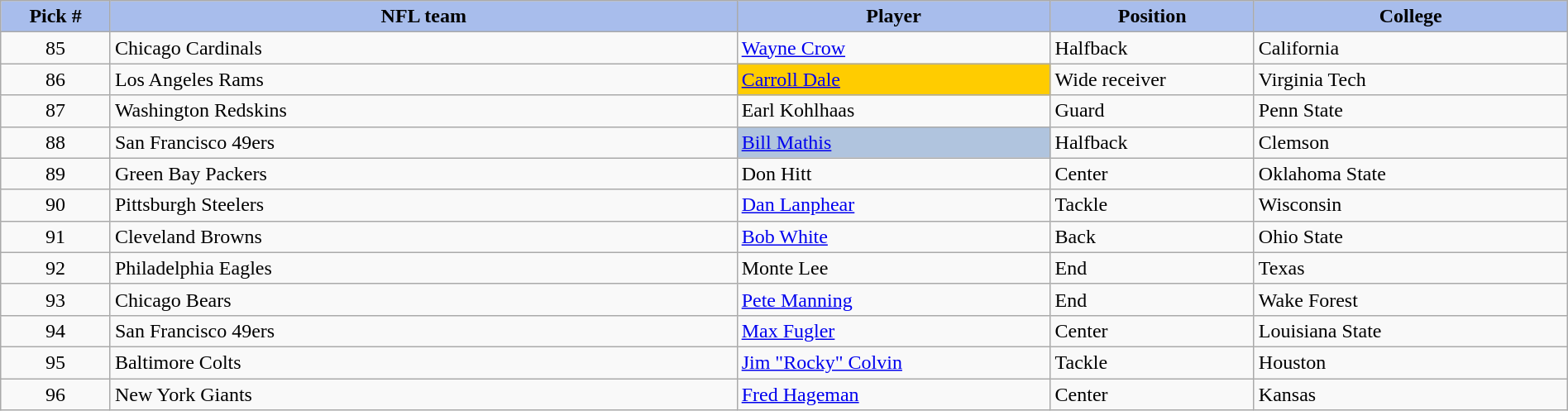<table class="wikitable sortable sortable" style="width: 100%">
<tr>
<th style="background:#A8BDEC;" width=7%>Pick #</th>
<th width=40% style="background:#A8BDEC;">NFL team</th>
<th width=20% style="background:#A8BDEC;">Player</th>
<th width=13% style="background:#A8BDEC;">Position</th>
<th style="background:#A8BDEC;">College</th>
</tr>
<tr>
<td align=center>85</td>
<td>Chicago Cardinals</td>
<td><a href='#'>Wayne Crow</a></td>
<td>Halfback</td>
<td>California</td>
</tr>
<tr>
<td align=center>86</td>
<td>Los Angeles Rams</td>
<td bgcolor="#FFCC00"><a href='#'>Carroll Dale</a></td>
<td>Wide receiver</td>
<td>Virginia Tech</td>
</tr>
<tr>
<td align=center>87</td>
<td>Washington Redskins</td>
<td>Earl Kohlhaas</td>
<td>Guard</td>
<td>Penn State</td>
</tr>
<tr>
<td align=center>88</td>
<td>San Francisco 49ers</td>
<td bgcolor=lightsteelblue><a href='#'>Bill Mathis</a></td>
<td>Halfback</td>
<td>Clemson</td>
</tr>
<tr>
<td align=center>89</td>
<td>Green Bay Packers</td>
<td>Don Hitt</td>
<td>Center</td>
<td>Oklahoma State</td>
</tr>
<tr>
<td align=center>90</td>
<td>Pittsburgh Steelers</td>
<td><a href='#'>Dan Lanphear</a></td>
<td>Tackle</td>
<td>Wisconsin</td>
</tr>
<tr>
<td align=center>91</td>
<td>Cleveland Browns</td>
<td><a href='#'>Bob White</a></td>
<td>Back</td>
<td>Ohio State</td>
</tr>
<tr>
<td align=center>92</td>
<td>Philadelphia Eagles</td>
<td>Monte Lee</td>
<td>End</td>
<td>Texas</td>
</tr>
<tr>
<td align=center>93</td>
<td>Chicago Bears</td>
<td><a href='#'>Pete Manning</a></td>
<td>End</td>
<td>Wake Forest</td>
</tr>
<tr>
<td align=center>94</td>
<td>San Francisco 49ers</td>
<td><a href='#'>Max Fugler</a></td>
<td>Center</td>
<td>Louisiana State</td>
</tr>
<tr>
<td align=center>95</td>
<td>Baltimore Colts</td>
<td><a href='#'>Jim "Rocky" Colvin</a></td>
<td>Tackle</td>
<td>Houston</td>
</tr>
<tr>
<td align=center>96</td>
<td>New York Giants</td>
<td><a href='#'>Fred Hageman</a></td>
<td>Center</td>
<td>Kansas</td>
</tr>
</table>
